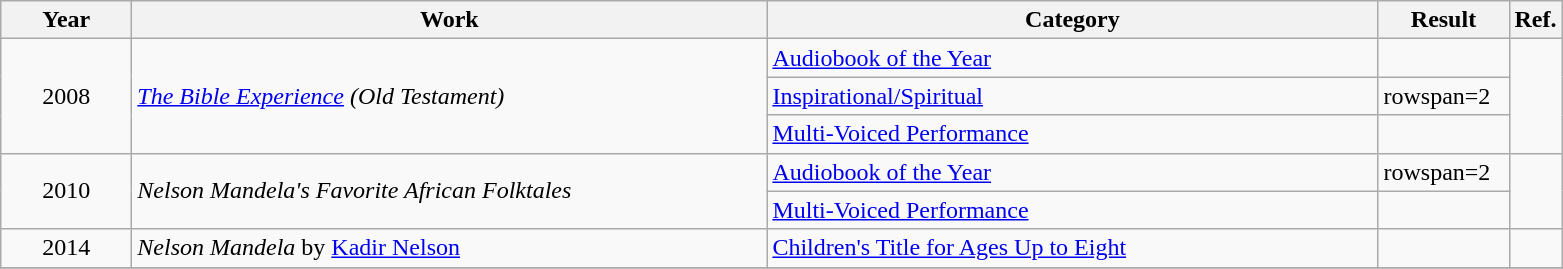<table class=wikitable>
<tr>
<th scope="col" style="width:5em;">Year</th>
<th scope="col" style="width:26em;">Work</th>
<th scope="col" style="width:25em;">Category</th>
<th scope="col" style="width:5em;">Result</th>
<th>Ref.</th>
</tr>
<tr>
<td style="text-align:center;"rowspan=3>2008</td>
<td rowspan=3><em><a href='#'>The Bible Experience</a> (Old Testament)</em></td>
<td><a href='#'>Audiobook of the Year</a></td>
<td></td>
<td rowspan=3></td>
</tr>
<tr>
<td><a href='#'>Inspirational/Spiritual</a></td>
<td>rowspan=2 </td>
</tr>
<tr>
<td><a href='#'>Multi-Voiced Performance</a></td>
</tr>
<tr>
<td style="text-align:center;"rowspan=2>2010</td>
<td rowspan=2><em>Nelson Mandela's Favorite African Folktales</em></td>
<td><a href='#'>Audiobook of the Year</a></td>
<td>rowspan=2 </td>
<td rowspan=2></td>
</tr>
<tr>
<td><a href='#'>Multi-Voiced Performance</a></td>
</tr>
<tr>
<td style="text-align:center;">2014</td>
<td><em>Nelson Mandela</em> by <a href='#'>Kadir Nelson</a></td>
<td><a href='#'>Children's Title for Ages Up to Eight</a></td>
<td></td>
<td></td>
</tr>
<tr>
</tr>
</table>
